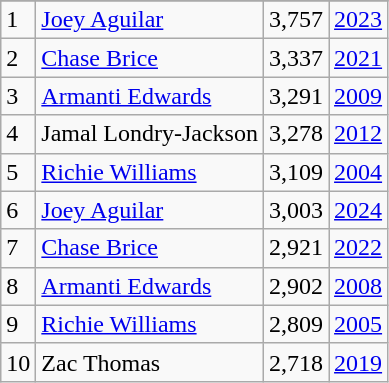<table class="wikitable">
<tr>
</tr>
<tr>
<td>1</td>
<td><a href='#'>Joey Aguilar</a></td>
<td>3,757</td>
<td><a href='#'>2023</a></td>
</tr>
<tr>
<td>2</td>
<td><a href='#'>Chase Brice</a></td>
<td>3,337</td>
<td><a href='#'>2021</a></td>
</tr>
<tr>
<td>3</td>
<td><a href='#'>Armanti Edwards</a></td>
<td>3,291</td>
<td><a href='#'>2009</a></td>
</tr>
<tr>
<td>4</td>
<td>Jamal Londry-Jackson</td>
<td>3,278</td>
<td><a href='#'>2012</a></td>
</tr>
<tr>
<td>5</td>
<td><a href='#'>Richie Williams</a></td>
<td>3,109</td>
<td><a href='#'>2004</a></td>
</tr>
<tr>
<td>6</td>
<td><a href='#'>Joey Aguilar</a></td>
<td>3,003</td>
<td><a href='#'>2024</a></td>
</tr>
<tr>
<td>7</td>
<td><a href='#'>Chase Brice</a></td>
<td>2,921</td>
<td><a href='#'>2022</a></td>
</tr>
<tr>
<td>8</td>
<td><a href='#'>Armanti Edwards</a></td>
<td>2,902</td>
<td><a href='#'>2008</a></td>
</tr>
<tr>
<td>9</td>
<td><a href='#'>Richie Williams</a></td>
<td>2,809</td>
<td><a href='#'>2005</a></td>
</tr>
<tr>
<td>10</td>
<td>Zac Thomas</td>
<td>2,718</td>
<td><a href='#'>2019</a></td>
</tr>
</table>
